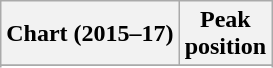<table class="wikitable sortable">
<tr>
<th>Chart (2015–17)</th>
<th>Peak<br>position</th>
</tr>
<tr>
</tr>
<tr>
</tr>
<tr>
</tr>
<tr>
</tr>
<tr>
</tr>
<tr>
</tr>
<tr>
</tr>
<tr>
</tr>
<tr>
</tr>
<tr>
</tr>
<tr>
</tr>
</table>
